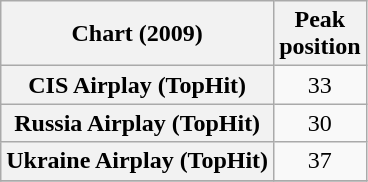<table class="wikitable sortable plainrowheaders" style="text-align:center">
<tr>
<th scope="col">Chart (2009)</th>
<th scope="col">Peak<br>position</th>
</tr>
<tr>
<th scope="row">CIS Airplay (TopHit)</th>
<td>33</td>
</tr>
<tr>
<th scope="row">Russia Airplay (TopHit)</th>
<td>30</td>
</tr>
<tr>
<th scope="row">Ukraine Airplay (TopHit)</th>
<td>37</td>
</tr>
<tr>
</tr>
</table>
